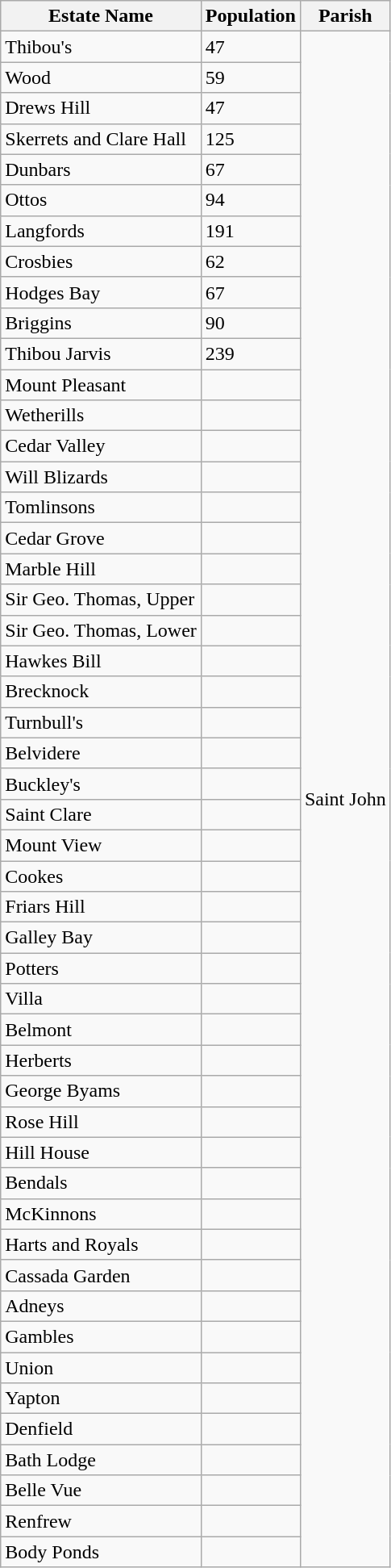<table class="wikitable sortable mw-collapsible mw-collapsed">
<tr>
<th>Estate Name</th>
<th>Population</th>
<th>Parish</th>
</tr>
<tr>
<td>Thibou's</td>
<td>47</td>
<td rowspan="50">Saint John</td>
</tr>
<tr>
<td>Wood</td>
<td>59</td>
</tr>
<tr>
<td>Drews Hill</td>
<td>47</td>
</tr>
<tr>
<td>Skerrets and Clare Hall</td>
<td>125</td>
</tr>
<tr>
<td>Dunbars</td>
<td>67</td>
</tr>
<tr>
<td>Ottos</td>
<td>94</td>
</tr>
<tr>
<td>Langfords</td>
<td>191</td>
</tr>
<tr>
<td>Crosbies</td>
<td>62</td>
</tr>
<tr>
<td>Hodges Bay</td>
<td>67</td>
</tr>
<tr>
<td>Briggins</td>
<td>90</td>
</tr>
<tr>
<td>Thibou Jarvis</td>
<td>239</td>
</tr>
<tr>
<td>Mount Pleasant</td>
<td></td>
</tr>
<tr>
<td>Wetherills</td>
<td></td>
</tr>
<tr>
<td>Cedar Valley</td>
<td></td>
</tr>
<tr>
<td>Will Blizards</td>
<td></td>
</tr>
<tr>
<td>Tomlinsons</td>
<td></td>
</tr>
<tr>
<td>Cedar Grove</td>
<td></td>
</tr>
<tr>
<td>Marble Hill</td>
<td></td>
</tr>
<tr>
<td>Sir Geo. Thomas, Upper</td>
<td></td>
</tr>
<tr>
<td>Sir Geo. Thomas, Lower</td>
<td></td>
</tr>
<tr>
<td>Hawkes Bill</td>
<td></td>
</tr>
<tr>
<td>Brecknock</td>
<td></td>
</tr>
<tr>
<td>Turnbull's</td>
<td></td>
</tr>
<tr>
<td>Belvidere</td>
<td></td>
</tr>
<tr>
<td>Buckley's</td>
<td></td>
</tr>
<tr>
<td>Saint Clare</td>
<td></td>
</tr>
<tr>
<td>Mount View</td>
<td></td>
</tr>
<tr>
<td>Cookes</td>
<td></td>
</tr>
<tr>
<td>Friars Hill</td>
<td></td>
</tr>
<tr>
<td>Galley Bay</td>
<td></td>
</tr>
<tr>
<td>Potters</td>
<td></td>
</tr>
<tr>
<td>Villa</td>
<td></td>
</tr>
<tr>
<td>Belmont</td>
<td></td>
</tr>
<tr>
<td>Herberts</td>
<td></td>
</tr>
<tr>
<td>George Byams</td>
<td></td>
</tr>
<tr>
<td>Rose Hill</td>
<td></td>
</tr>
<tr>
<td>Hill House</td>
<td></td>
</tr>
<tr>
<td>Bendals</td>
<td></td>
</tr>
<tr>
<td>McKinnons</td>
<td></td>
</tr>
<tr>
<td>Harts and Royals</td>
<td></td>
</tr>
<tr>
<td>Cassada Garden</td>
<td></td>
</tr>
<tr>
<td>Adneys</td>
<td></td>
</tr>
<tr>
<td>Gambles</td>
<td></td>
</tr>
<tr>
<td>Union</td>
<td></td>
</tr>
<tr>
<td>Yapton</td>
<td></td>
</tr>
<tr>
<td>Denfield</td>
<td></td>
</tr>
<tr>
<td>Bath Lodge</td>
<td></td>
</tr>
<tr>
<td>Belle Vue</td>
<td></td>
</tr>
<tr>
<td>Renfrew</td>
<td></td>
</tr>
<tr>
<td>Body Ponds</td>
<td></td>
</tr>
</table>
